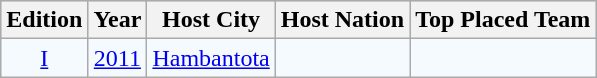<table class=wikitable>
<tr style="text-align:center; background:#c1d8ff;">
<th>Edition</th>
<th>Year</th>
<th>Host City</th>
<th>Host Nation</th>
<th>Top Placed Team</th>
</tr>
<tr style="text-align:center; background:#f5faff;">
<td><a href='#'>I</a></td>
<td><a href='#'>2011</a></td>
<td align=left><a href='#'>Hambantota</a></td>
<td align=left></td>
<td></td>
</tr>
</table>
